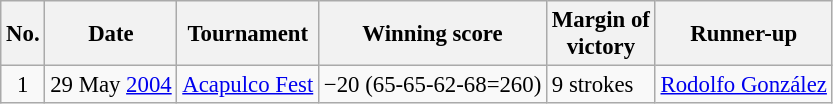<table class="wikitable" style="font-size:95%;">
<tr>
<th>No.</th>
<th>Date</th>
<th>Tournament</th>
<th>Winning score</th>
<th>Margin of<br>victory</th>
<th>Runner-up</th>
</tr>
<tr>
<td align=center>1</td>
<td align=right>29 May <a href='#'>2004</a></td>
<td><a href='#'>Acapulco Fest</a></td>
<td>−20 (65-65-62-68=260)</td>
<td>9 strokes</td>
<td> <a href='#'>Rodolfo González</a></td>
</tr>
</table>
